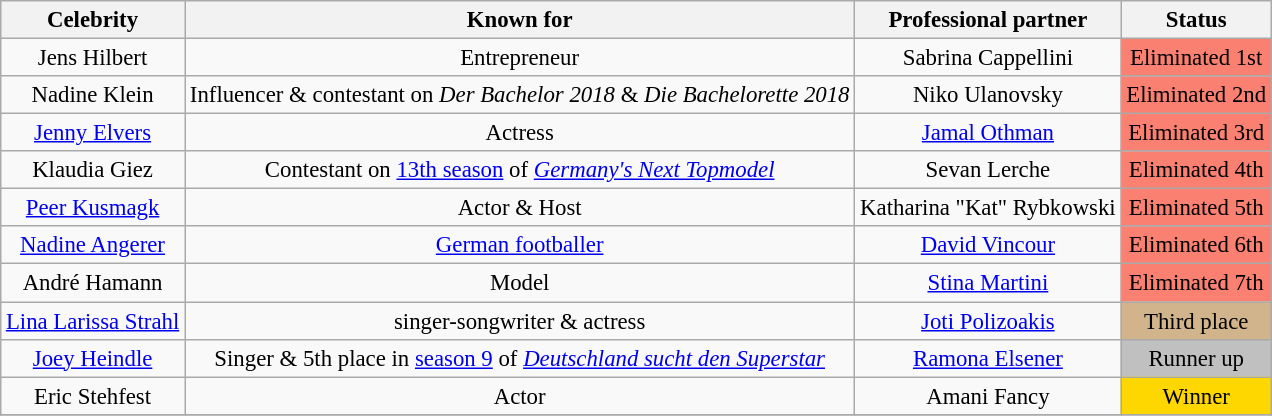<table class="wikitable sortable" style="margin: auto; text-align:center; font-size:95%;">
<tr>
<th>Celebrity</th>
<th>Known for</th>
<th>Professional partner</th>
<th>Status</th>
</tr>
<tr>
<td>Jens Hilbert</td>
<td>Entrepreneur</td>
<td>Sabrina Cappellini</td>
<td style=background:salmon>Eliminated 1st</td>
</tr>
<tr>
<td>Nadine Klein</td>
<td>Influencer & contestant on <em>Der Bachelor 2018</em> & <em>Die Bachelorette 2018</em></td>
<td>Niko Ulanovsky</td>
<td style=background:salmon>Eliminated 2nd</td>
</tr>
<tr>
<td><a href='#'>Jenny Elvers</a></td>
<td>Actress</td>
<td><a href='#'>Jamal Othman</a></td>
<td style=background:salmon>Eliminated 3rd</td>
</tr>
<tr>
<td>Klaudia Giez</td>
<td>Contestant on <a href='#'>13th season</a> of <em><a href='#'>Germany's Next Topmodel</a></em></td>
<td>Sevan Lerche</td>
<td style=background:salmon>Eliminated 4th</td>
</tr>
<tr>
<td><a href='#'>Peer Kusmagk</a></td>
<td>Actor & Host</td>
<td>Katharina "Kat" Rybkowski</td>
<td style=background:salmon>Eliminated 5th</td>
</tr>
<tr>
<td><a href='#'>Nadine Angerer</a></td>
<td><a href='#'>German footballer</a></td>
<td><a href='#'>David Vincour</a></td>
<td style=background:salmon>Eliminated 6th</td>
</tr>
<tr>
<td>André Hamann</td>
<td>Model</td>
<td><a href='#'>Stina Martini</a></td>
<td style=background:salmon>Eliminated 7th</td>
</tr>
<tr>
<td><a href='#'>Lina Larissa Strahl</a></td>
<td>singer-songwriter & actress</td>
<td><a href='#'>Joti Polizoakis</a></td>
<td style=background:tan>Third place</td>
</tr>
<tr>
<td><a href='#'>Joey Heindle</a></td>
<td>Singer & 5th place in <a href='#'>season 9</a> of <em><a href='#'>Deutschland sucht den Superstar</a></em></td>
<td><a href='#'>Ramona Elsener</a></td>
<td style=background:silver>Runner up</td>
</tr>
<tr>
<td>Eric Stehfest</td>
<td>Actor</td>
<td>Amani Fancy</td>
<td bgcolor=gold>Winner</td>
</tr>
<tr>
</tr>
</table>
